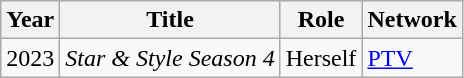<table class="wikitable sortable plainrowheaders">
<tr style="text-align:center;">
<th scope="col">Year</th>
<th scope="col">Title</th>
<th scope="col">Role</th>
<th scope="col">Network</th>
</tr>
<tr>
<td>2023</td>
<td><em>Star & Style Season 4</em></td>
<td>Herself</td>
<td><a href='#'>PTV</a></td>
</tr>
</table>
